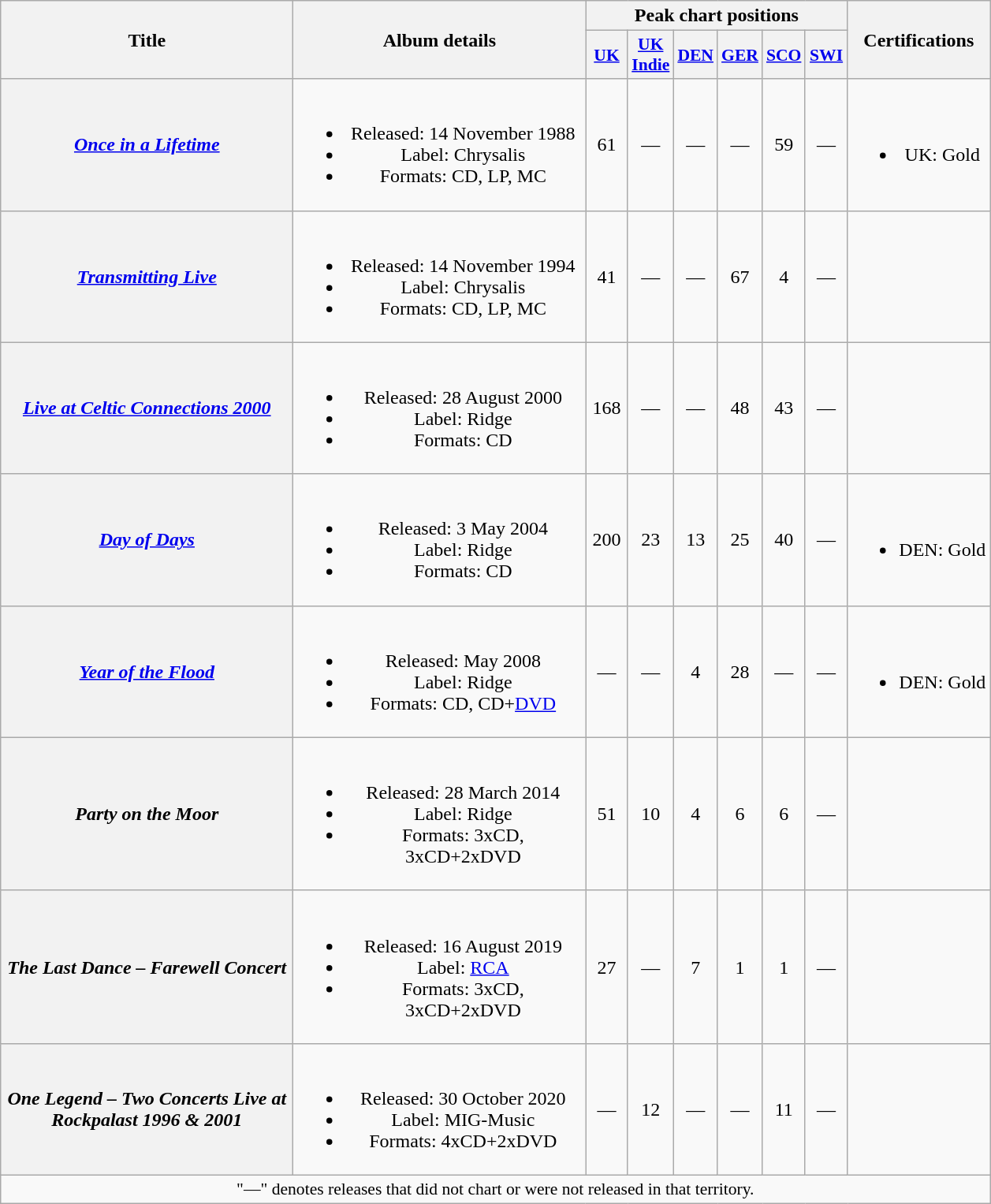<table class="wikitable plainrowheaders" style="text-align:center;">
<tr>
<th rowspan="2" scope="col" style="width:15em;">Title</th>
<th rowspan="2" scope="col" style="width:15em;">Album details</th>
<th colspan="6">Peak chart positions</th>
<th rowspan="2">Certifications</th>
</tr>
<tr>
<th scope="col" style="width:2em;font-size:90%;"><a href='#'>UK</a><br></th>
<th scope="col" style="width:2em;font-size:90%;"><a href='#'>UK Indie</a><br></th>
<th scope="col" style="width:2em;font-size:90%;"><a href='#'>DEN</a><br></th>
<th scope="col" style="width:2em;font-size:90%;"><a href='#'>GER</a><br></th>
<th scope="col" style="width:2em;font-size:90%;"><a href='#'>SCO</a><br></th>
<th scope="col" style="width:2em;font-size:90%;"><a href='#'>SWI</a><br></th>
</tr>
<tr>
<th scope="row"><em><a href='#'>Once in a Lifetime</a></em></th>
<td><br><ul><li>Released: 14 November 1988</li><li>Label: Chrysalis</li><li>Formats: CD, LP, MC</li></ul></td>
<td>61</td>
<td>—</td>
<td>—</td>
<td>—</td>
<td>59</td>
<td>—</td>
<td><br><ul><li>UK: Gold</li></ul></td>
</tr>
<tr>
<th scope="row"><em><a href='#'>Transmitting Live</a></em></th>
<td><br><ul><li>Released: 14 November 1994</li><li>Label: Chrysalis</li><li>Formats: CD, LP, MC</li></ul></td>
<td>41</td>
<td>—</td>
<td>—</td>
<td>67</td>
<td>4</td>
<td>—</td>
<td></td>
</tr>
<tr>
<th scope="row"><em><a href='#'>Live at Celtic Connections 2000</a></em></th>
<td><br><ul><li>Released: 28 August 2000</li><li>Label: Ridge</li><li>Formats: CD</li></ul></td>
<td>168</td>
<td>—</td>
<td>—</td>
<td>48</td>
<td>43</td>
<td>—</td>
<td></td>
</tr>
<tr>
<th scope="row"><em><a href='#'>Day of Days</a></em></th>
<td><br><ul><li>Released: 3 May 2004</li><li>Label: Ridge</li><li>Formats: CD</li></ul></td>
<td>200</td>
<td>23</td>
<td>13</td>
<td>25</td>
<td>40</td>
<td>—</td>
<td><br><ul><li>DEN: Gold</li></ul></td>
</tr>
<tr>
<th scope="row"><em><a href='#'>Year of the Flood</a></em></th>
<td><br><ul><li>Released: May 2008</li><li>Label: Ridge</li><li>Formats: CD, CD+<a href='#'>DVD</a></li></ul></td>
<td>—</td>
<td>—</td>
<td>4</td>
<td>28</td>
<td>—</td>
<td>—</td>
<td><br><ul><li>DEN: Gold</li></ul></td>
</tr>
<tr>
<th scope="row"><em>Party on the Moor</em></th>
<td><br><ul><li>Released: 28 March 2014</li><li>Label: Ridge</li><li>Formats: 3xCD, 3xCD+2xDVD</li></ul></td>
<td>51</td>
<td>10</td>
<td>4</td>
<td>6</td>
<td>6</td>
<td>—</td>
<td></td>
</tr>
<tr>
<th scope="row"><em>The Last Dance – Farewell Concert</em></th>
<td><br><ul><li>Released: 16 August 2019</li><li>Label: <a href='#'>RCA</a></li><li>Formats: 3xCD, 3xCD+2xDVD</li></ul></td>
<td>27</td>
<td>—</td>
<td>7</td>
<td>1</td>
<td>1</td>
<td>—</td>
<td></td>
</tr>
<tr>
<th scope="row"><em>One Legend – Two Concerts Live at Rockpalast 1996 & 2001</em></th>
<td><br><ul><li>Released: 30 October 2020</li><li>Label: MIG-Music</li><li>Formats: 4xCD+2xDVD</li></ul></td>
<td>—</td>
<td>12</td>
<td>—</td>
<td>—</td>
<td>11</td>
<td>—</td>
<td></td>
</tr>
<tr>
<td colspan="9" style="font-size:90%">"—" denotes releases that did not chart or were not released in that territory.</td>
</tr>
</table>
